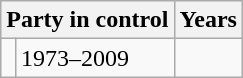<table class="wikitable">
<tr>
<th colspan="2">Party in control</th>
<th>Years</th>
</tr>
<tr>
<td></td>
<td>1973–2009</td>
</tr>
</table>
